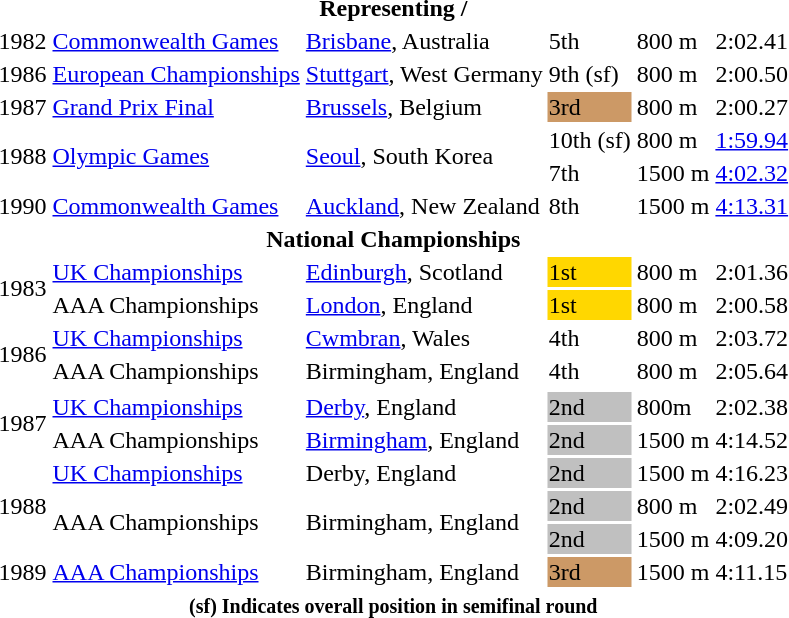<table>
<tr>
<th colspan=6>Representing  / </th>
</tr>
<tr>
<td>1982</td>
<td><a href='#'>Commonwealth Games</a></td>
<td><a href='#'>Brisbane</a>, Australia</td>
<td>5th</td>
<td>800 m</td>
<td>2:02.41</td>
</tr>
<tr>
<td>1986</td>
<td><a href='#'>European Championships</a></td>
<td><a href='#'>Stuttgart</a>, West Germany</td>
<td>9th (sf)</td>
<td>800 m</td>
<td>2:00.50</td>
</tr>
<tr>
<td>1987</td>
<td><a href='#'>Grand Prix Final</a></td>
<td><a href='#'>Brussels</a>, Belgium</td>
<td bgcolor="cc9966">3rd</td>
<td>800 m</td>
<td>2:00.27</td>
</tr>
<tr>
<td rowspan=2>1988</td>
<td rowspan=2><a href='#'>Olympic Games</a></td>
<td rowspan=2><a href='#'>Seoul</a>, South Korea</td>
<td>10th (sf)</td>
<td>800 m</td>
<td><a href='#'>1:59.94</a></td>
</tr>
<tr>
<td>7th</td>
<td>1500 m</td>
<td><a href='#'>4:02.32</a></td>
</tr>
<tr>
<td>1990</td>
<td><a href='#'>Commonwealth Games</a></td>
<td><a href='#'>Auckland</a>, New Zealand</td>
<td>8th</td>
<td>1500 m</td>
<td><a href='#'>4:13.31</a></td>
</tr>
<tr>
<th colspan=6><strong>National Championships</strong></th>
</tr>
<tr>
<td rowspan=2>1983</td>
<td><a href='#'>UK Championships</a></td>
<td><a href='#'>Edinburgh</a>, Scotland</td>
<td bgcolor=gold>1st</td>
<td>800 m</td>
<td>2:01.36</td>
</tr>
<tr>
<td>AAA Championships</td>
<td><a href='#'>London</a>, England</td>
<td bgcolor=gold>1st</td>
<td>800 m</td>
<td>2:00.58</td>
</tr>
<tr>
<td rowspan=2>1986</td>
<td><a href='#'>UK Championships</a></td>
<td><a href='#'>Cwmbran</a>, Wales</td>
<td>4th</td>
<td>800 m</td>
<td>2:03.72</td>
</tr>
<tr>
<td>AAA Championships</td>
<td>Birmingham, England</td>
<td>4th</td>
<td>800 m</td>
<td>2:05.64</td>
</tr>
<tr>
</tr>
<tr>
<td rowspan=2>1987</td>
<td><a href='#'>UK Championships</a></td>
<td><a href='#'>Derby</a>, England</td>
<td bgcolor=silver>2nd</td>
<td>800m</td>
<td>2:02.38</td>
</tr>
<tr>
<td>AAA Championships</td>
<td><a href='#'>Birmingham</a>, England</td>
<td bgcolor=silver>2nd</td>
<td>1500 m</td>
<td>4:14.52</td>
</tr>
<tr>
<td rowspan=3>1988</td>
<td><a href='#'>UK Championships</a></td>
<td>Derby, England</td>
<td bgcolor=silver>2nd</td>
<td>1500 m</td>
<td>4:16.23</td>
</tr>
<tr>
<td rowspan=2>AAA Championships</td>
<td rowspan=2>Birmingham, England</td>
<td bgcolor=silver>2nd</td>
<td>800 m</td>
<td>2:02.49</td>
</tr>
<tr>
<td bgcolor=silver>2nd</td>
<td>1500 m</td>
<td>4:09.20</td>
</tr>
<tr>
<td>1989</td>
<td><a href='#'>AAA Championships</a></td>
<td>Birmingham, England</td>
<td bgcolor=cc9966>3rd</td>
<td>1500 m</td>
<td>4:11.15</td>
</tr>
<tr>
<th colspan=6><small> (sf) Indicates overall position in semifinal round</small></th>
</tr>
</table>
